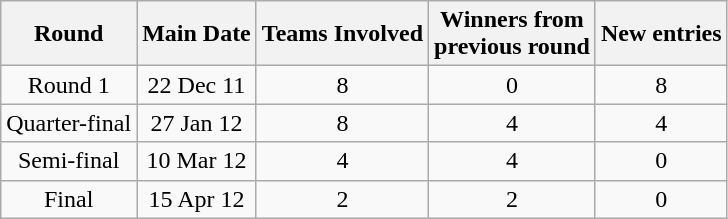<table class="wikitable">
<tr>
<th align=center>Round</th>
<th>Main Date</th>
<th>Teams Involved</th>
<th>Winners from <br>previous round</th>
<th>New entries</th>
</tr>
<tr>
<td align=center>Round 1</td>
<td align=center>22 Dec 11</td>
<td align=center>8</td>
<td align=center>0</td>
<td align=center>8</td>
</tr>
<tr>
<td align=center>Quarter-final</td>
<td align=center>27 Jan 12</td>
<td align=center>8</td>
<td align=center>4</td>
<td align=center>4</td>
</tr>
<tr>
<td align=center>Semi-final</td>
<td align=center>10 Mar 12</td>
<td align=center>4</td>
<td align=center>4</td>
<td align=center>0</td>
</tr>
<tr>
<td align=center>Final</td>
<td align=center>15 Apr 12</td>
<td align=center>2</td>
<td align=center>2</td>
<td align=center>0</td>
</tr>
</table>
